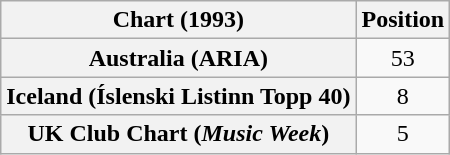<table class="wikitable sortable plainrowheaders" style="text-align:center">
<tr>
<th>Chart (1993)</th>
<th>Position</th>
</tr>
<tr>
<th scope="row">Australia (ARIA)</th>
<td>53</td>
</tr>
<tr>
<th scope="row">Iceland (Íslenski Listinn Topp 40)</th>
<td>8</td>
</tr>
<tr>
<th scope="row">UK Club Chart (<em>Music Week</em>)</th>
<td>5</td>
</tr>
</table>
